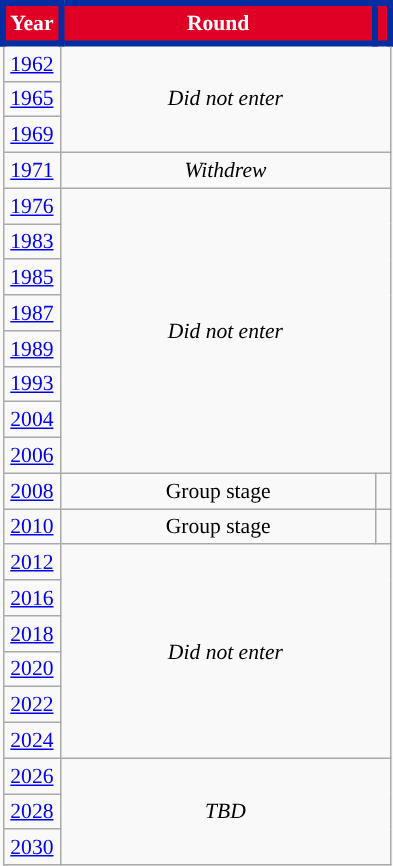<table class="wikitable" style="text-align: center; font-size:90%">
<tr style="color:white;">
<th style="background:#e00025; border: 4px solid #032ea1;">Year</th>
<th style="background:#e00025; border: 4px solid #032ea1; width:200px">Round</th>
<th style="background:#e00025; border: 4px solid #032ea1;"></th>
</tr>
<tr>
<td><a href='#'>1962</a></td>
<td colspan="2" rowspan="3"><em>Did not enter</em></td>
</tr>
<tr>
<td><a href='#'>1965</a></td>
</tr>
<tr>
<td><a href='#'>1969</a></td>
</tr>
<tr>
<td><a href='#'>1971</a></td>
<td colspan="2"><em>Withdrew</em></td>
</tr>
<tr>
<td><a href='#'>1976</a></td>
<td colspan="2" rowspan="8"><em>Did not enter</em></td>
</tr>
<tr>
<td><a href='#'>1983</a></td>
</tr>
<tr>
<td><a href='#'>1985</a></td>
</tr>
<tr>
<td><a href='#'>1987</a></td>
</tr>
<tr>
<td><a href='#'>1989</a></td>
</tr>
<tr>
<td><a href='#'>1993</a></td>
</tr>
<tr>
<td><a href='#'>2004</a></td>
</tr>
<tr>
<td><a href='#'>2006</a></td>
</tr>
<tr>
<td><a href='#'>2008</a></td>
<td>Group stage</td>
<td></td>
</tr>
<tr>
<td><a href='#'>2010</a></td>
<td>Group stage</td>
<td></td>
</tr>
<tr>
<td><a href='#'>2012</a></td>
<td colspan="2" rowspan="6"><em>Did not enter</em></td>
</tr>
<tr>
<td><a href='#'>2016</a></td>
</tr>
<tr>
<td><a href='#'>2018</a></td>
</tr>
<tr>
<td><a href='#'>2020</a></td>
</tr>
<tr>
<td><a href='#'>2022</a></td>
</tr>
<tr>
<td><a href='#'>2024</a></td>
</tr>
<tr>
<td><a href='#'>2026</a></td>
<td colspan="2" rowspan="3"><em>TBD</em></td>
</tr>
<tr>
<td><a href='#'>2028</a></td>
</tr>
<tr>
<td><a href='#'>2030</a></td>
</tr>
</table>
